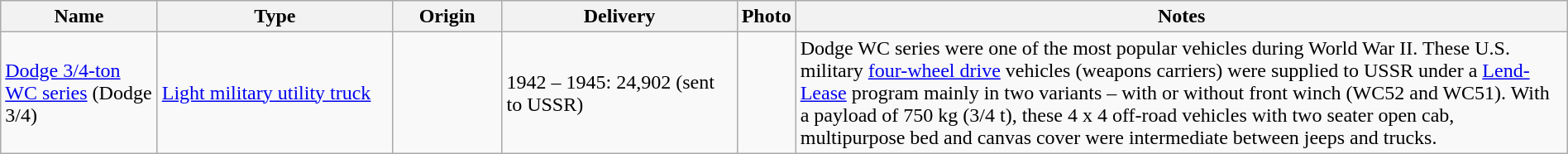<table class="wikitable" style="width:100%;">
<tr>
<th style="width:10%;">Name</th>
<th style="width:15%;">Type</th>
<th style="width:7%;">Origin</th>
<th style="width:15%;">Delivery</th>
<th>Photo</th>
<th>Notes</th>
</tr>
<tr>
<td><a href='#'>Dodge 3/4-ton WC series</a> (Dodge 3/4)</td>
<td><a href='#'>Light military utility truck</a></td>
<td></td>
<td>1942 – 1945: 24,902 (sent to USSR)</td>
<td></td>
<td>Dodge WC series were one of the most popular vehicles during World War II. These U.S. military <a href='#'>four-wheel drive</a> vehicles (weapons carriers) were supplied to USSR under a <a href='#'>Lend-Lease</a> program mainly in two variants – with or without front winch (WC52 and WC51). With a payload of 750 kg (3/4 t), these 4 х 4 off-road vehicles with two seater open cab, multipurpose bed and canvas cover were intermediate between jeeps and trucks.</td>
</tr>
</table>
